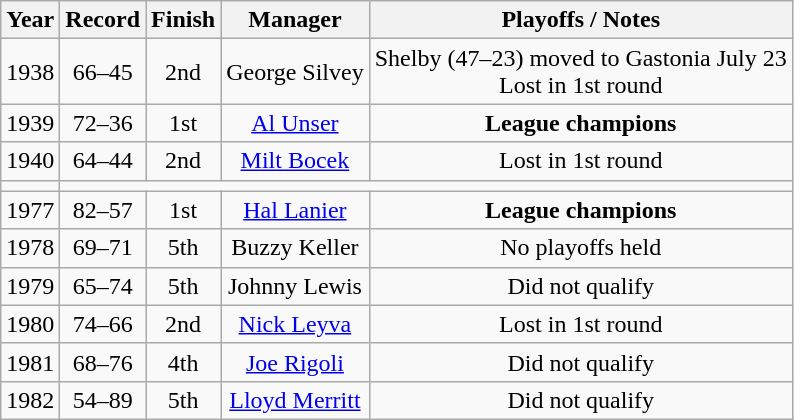<table class="wikitable" style="text-align:center">
<tr>
<th>Year</th>
<th>Record</th>
<th>Finish</th>
<th>Manager</th>
<th>Playoffs / Notes</th>
</tr>
<tr>
<td>1938</td>
<td>66–45</td>
<td>2nd</td>
<td>George Silvey</td>
<td>Shelby (47–23) moved to Gastonia July 23<br>Lost in 1st round</td>
</tr>
<tr>
<td>1939</td>
<td>72–36</td>
<td>1st</td>
<td><a href='#'>Al Unser</a></td>
<td><strong>League champions</strong></td>
</tr>
<tr>
<td>1940</td>
<td>64–44</td>
<td>2nd</td>
<td><a href='#'>Milt Bocek</a></td>
<td>Lost in 1st round</td>
</tr>
<tr>
<td></td>
</tr>
<tr>
<td>1977</td>
<td>82–57</td>
<td>1st</td>
<td><a href='#'>Hal Lanier</a></td>
<td><strong>League champions</strong></td>
</tr>
<tr>
<td>1978</td>
<td>69–71</td>
<td>5th</td>
<td>Buzzy Keller</td>
<td>No playoffs held</td>
</tr>
<tr>
<td>1979</td>
<td>65–74</td>
<td>5th</td>
<td>Johnny Lewis</td>
<td>Did not qualify</td>
</tr>
<tr>
<td>1980</td>
<td>74–66</td>
<td>2nd</td>
<td><a href='#'>Nick Leyva</a></td>
<td>Lost in 1st round</td>
</tr>
<tr>
<td>1981</td>
<td>68–76</td>
<td>4th</td>
<td><a href='#'>Joe Rigoli</a></td>
<td>Did not qualify</td>
</tr>
<tr>
<td>1982</td>
<td>54–89</td>
<td>5th</td>
<td><a href='#'>Lloyd Merritt</a></td>
<td>Did not qualify</td>
</tr>
</table>
